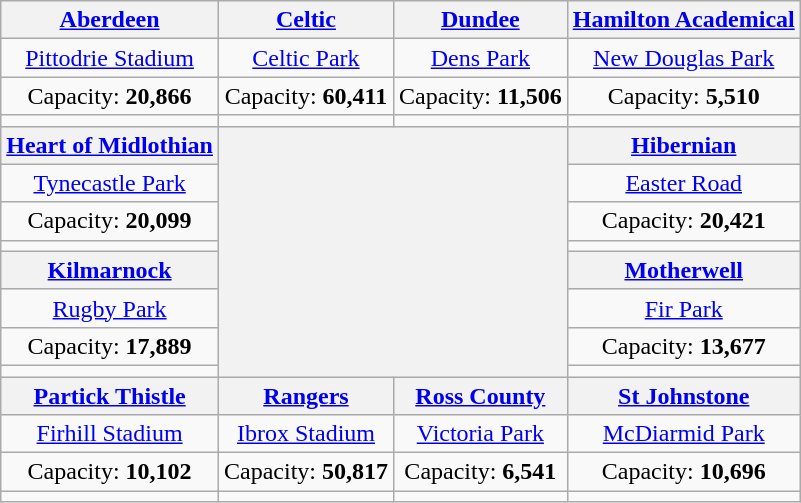<table class="wikitable" style="text-align:center">
<tr>
<th><a href='#'>Aberdeen</a></th>
<th><a href='#'>Celtic</a></th>
<th><a href='#'>Dundee</a></th>
<th><a href='#'>Hamilton Academical</a></th>
</tr>
<tr>
<td><a href='#'>Pittodrie Stadium</a></td>
<td><a href='#'>Celtic Park</a></td>
<td><a href='#'>Dens Park</a></td>
<td><a href='#'>New Douglas Park</a></td>
</tr>
<tr>
<td>Capacity: <strong>20,866</strong></td>
<td>Capacity: <strong>60,411</strong></td>
<td>Capacity: <strong>11,506</strong></td>
<td>Capacity: <strong>5,510</strong></td>
</tr>
<tr>
<td></td>
<td></td>
<td></td>
<td></td>
</tr>
<tr>
<th><a href='#'>Heart of Midlothian</a></th>
<th rowspan="8" colspan="2"></th>
<th><a href='#'>Hibernian</a></th>
</tr>
<tr>
<td><a href='#'>Tynecastle Park</a></td>
<td><a href='#'>Easter Road</a></td>
</tr>
<tr>
<td>Capacity: <strong>20,099</strong></td>
<td>Capacity: <strong>20,421</strong></td>
</tr>
<tr>
<td></td>
<td></td>
</tr>
<tr>
<th><a href='#'>Kilmarnock</a></th>
<th><a href='#'>Motherwell</a></th>
</tr>
<tr>
<td><a href='#'>Rugby Park</a></td>
<td><a href='#'>Fir Park</a></td>
</tr>
<tr>
<td>Capacity: <strong>17,889</strong></td>
<td>Capacity: <strong>13,677</strong></td>
</tr>
<tr>
<td></td>
<td></td>
</tr>
<tr>
<th><a href='#'>Partick Thistle</a></th>
<th><a href='#'>Rangers</a></th>
<th><a href='#'>Ross County</a></th>
<th><a href='#'>St Johnstone</a></th>
</tr>
<tr>
<td><a href='#'>Firhill Stadium</a></td>
<td><a href='#'>Ibrox Stadium</a></td>
<td><a href='#'>Victoria Park</a></td>
<td><a href='#'>McDiarmid Park</a></td>
</tr>
<tr>
<td>Capacity: <strong>10,102</strong></td>
<td>Capacity: <strong>50,817</strong></td>
<td>Capacity: <strong>6,541</strong></td>
<td>Capacity: <strong>10,696</strong></td>
</tr>
<tr>
<td></td>
<td></td>
<td></td>
<td></td>
</tr>
</table>
